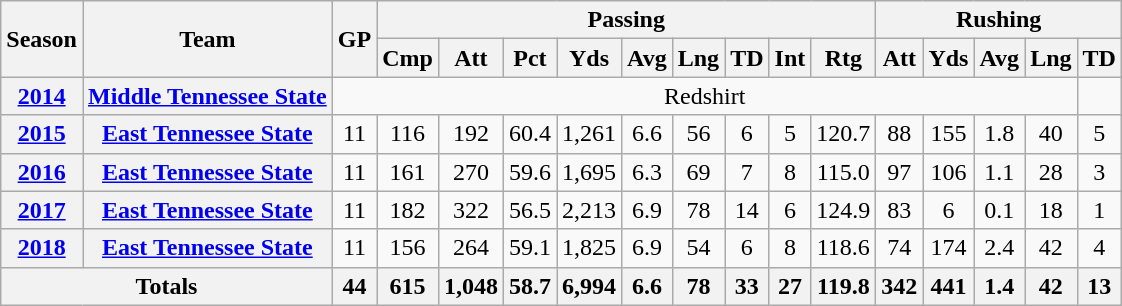<table class=wikitable style="text-align:center;">
<tr>
<th rowspan="2">Season</th>
<th rowspan="2">Team</th>
<th rowspan="2">GP</th>
<th colspan="9">Passing</th>
<th colspan="5">Rushing</th>
</tr>
<tr>
<th>Cmp</th>
<th>Att</th>
<th>Pct</th>
<th>Yds</th>
<th>Avg</th>
<th>Lng</th>
<th>TD</th>
<th>Int</th>
<th>Rtg</th>
<th>Att</th>
<th>Yds</th>
<th>Avg</th>
<th>Lng</th>
<th>TD</th>
</tr>
<tr>
<th><a href='#'>2014</a></th>
<th><a href='#'>Middle Tennessee State</a></th>
<td colspan=14 style="text-align:center;">Redshirt</td>
</tr>
<tr>
<th><a href='#'>2015</a></th>
<th><a href='#'>East Tennessee State</a></th>
<td>11</td>
<td>116</td>
<td>192</td>
<td>60.4</td>
<td>1,261</td>
<td>6.6</td>
<td>56</td>
<td>6</td>
<td>5</td>
<td>120.7</td>
<td>88</td>
<td>155</td>
<td>1.8</td>
<td>40</td>
<td>5</td>
</tr>
<tr>
<th><a href='#'>2016</a></th>
<th><a href='#'>East Tennessee State</a></th>
<td>11</td>
<td>161</td>
<td>270</td>
<td>59.6</td>
<td>1,695</td>
<td>6.3</td>
<td>69</td>
<td>7</td>
<td>8</td>
<td>115.0</td>
<td>97</td>
<td>106</td>
<td>1.1</td>
<td>28</td>
<td>3</td>
</tr>
<tr>
<th><a href='#'>2017</a></th>
<th><a href='#'>East Tennessee State</a></th>
<td>11</td>
<td>182</td>
<td>322</td>
<td>56.5</td>
<td>2,213</td>
<td>6.9</td>
<td>78</td>
<td>14</td>
<td>6</td>
<td>124.9</td>
<td>83</td>
<td>6</td>
<td>0.1</td>
<td>18</td>
<td>1</td>
</tr>
<tr>
<th><a href='#'>2018</a></th>
<th><a href='#'>East Tennessee State</a></th>
<td>11</td>
<td>156</td>
<td>264</td>
<td>59.1</td>
<td>1,825</td>
<td>6.9</td>
<td>54</td>
<td>6</td>
<td>8</td>
<td>118.6</td>
<td>74</td>
<td>174</td>
<td>2.4</td>
<td>42</td>
<td>4</td>
</tr>
<tr>
<th colspan="2">Totals</th>
<th>44</th>
<th>615</th>
<th>1,048</th>
<th>58.7</th>
<th>6,994</th>
<th>6.6</th>
<th>78</th>
<th>33</th>
<th>27</th>
<th>119.8</th>
<th>342</th>
<th>441</th>
<th>1.4</th>
<th>42</th>
<th>13</th>
</tr>
</table>
